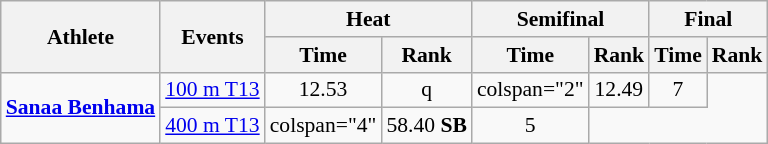<table class=wikitable style="font-size:90%">
<tr>
<th rowspan="2">Athlete</th>
<th rowspan="2">Events</th>
<th colspan="2">Heat</th>
<th colspan="2">Semifinal</th>
<th colspan="2">Final</th>
</tr>
<tr>
<th>Time</th>
<th>Rank</th>
<th>Time</th>
<th>Rank</th>
<th>Time</th>
<th>Rank</th>
</tr>
<tr align=center>
<td align=left rowspan="2"><strong><a href='#'>Sanaa Benhama</a></strong></td>
<td align=left><a href='#'>100 m T13</a></td>
<td>12.53</td>
<td>q</td>
<td>colspan="2" </td>
<td>12.49</td>
<td>7</td>
</tr>
<tr align=center>
<td align=left><a href='#'>400 m T13</a></td>
<td>colspan="4" </td>
<td>58.40 <strong>SB</strong></td>
<td>5</td>
</tr>
</table>
